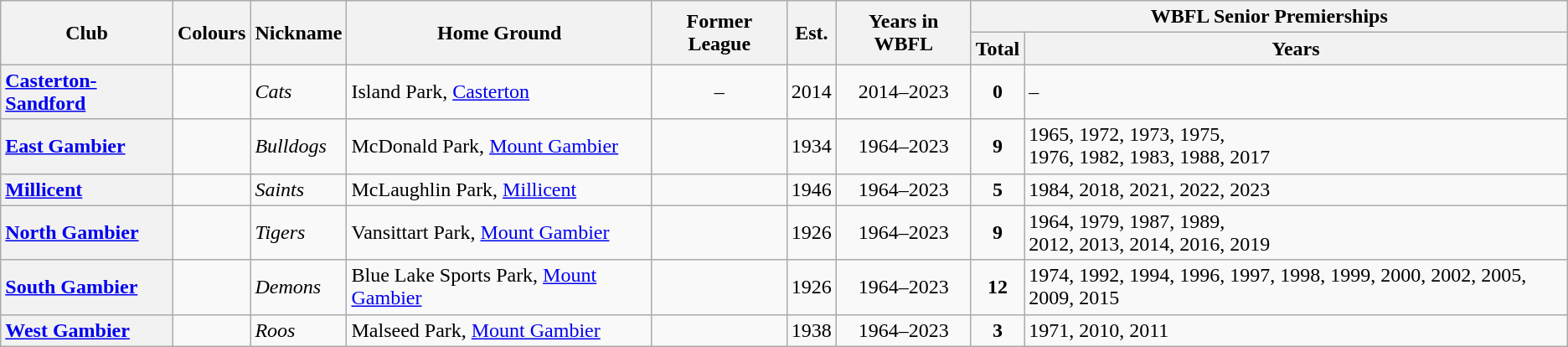<table class="wikitable sortable">
<tr>
<th rowspan="2">Club</th>
<th rowspan="2">Colours</th>
<th rowspan="2">Nickname</th>
<th rowspan="2">Home Ground</th>
<th rowspan="2">Former League</th>
<th rowspan="2">Est.</th>
<th rowspan="2">Years in WBFL</th>
<th colspan="2">WBFL Senior Premierships</th>
</tr>
<tr>
<th>Total</th>
<th>Years</th>
</tr>
<tr>
<th style="text-align:left"><a href='#'>Casterton-Sandford</a></th>
<td></td>
<td><em>Cats</em></td>
<td>Island Park, <a href='#'>Casterton</a></td>
<td align="center">–</td>
<td align="center">2014</td>
<td align="center">2014–2023</td>
<td align="center"><strong>0</strong></td>
<td>–</td>
</tr>
<tr>
<th style="text-align:left"><a href='#'>East Gambier</a></th>
<td></td>
<td><em>Bulldogs</em></td>
<td>McDonald Park, <a href='#'>Mount Gambier</a></td>
<td align="center"></td>
<td align="center">1934</td>
<td align="center">1964–2023</td>
<td align="center"><strong>9</strong></td>
<td>1965, 1972, 1973, 1975,<br>1976, 1982, 1983, 1988, 2017</td>
</tr>
<tr>
<th style="text-align:left"><a href='#'>Millicent</a></th>
<td></td>
<td><em>Saints</em></td>
<td>McLaughlin Park, <a href='#'>Millicent</a></td>
<td align="center"></td>
<td align="center">1946</td>
<td align="center">1964–2023</td>
<td align="center"><strong>5</strong></td>
<td>1984, 2018, 2021, 2022, 2023</td>
</tr>
<tr>
<th style="text-align:left"><a href='#'>North Gambier</a></th>
<td></td>
<td><em>Tigers</em></td>
<td>Vansittart Park, <a href='#'>Mount Gambier</a></td>
<td align="center"></td>
<td align="center">1926</td>
<td align="center">1964–2023</td>
<td align="center"><strong>9</strong></td>
<td>1964, 1979, 1987, 1989,<br>2012, 2013, 2014, 2016, 2019</td>
</tr>
<tr>
<th style="text-align:left"><a href='#'>South Gambier</a></th>
<td></td>
<td><em>Demons</em></td>
<td>Blue Lake Sports Park, <a href='#'>Mount Gambier</a></td>
<td align="center"></td>
<td align="center">1926</td>
<td align="center">1964–2023</td>
<td align="center"><strong>12</strong></td>
<td>1974, 1992, 1994, 1996, 1997, 1998, 1999, 2000, 2002, 2005, 2009, 2015</td>
</tr>
<tr>
<th style="text-align:left"><a href='#'>West Gambier</a></th>
<td></td>
<td><em>Roos</em></td>
<td>Malseed Park, <a href='#'>Mount Gambier</a></td>
<td align="center"></td>
<td align="center">1938</td>
<td align="center">1964–2023</td>
<td align="center"><strong>3</strong></td>
<td>1971, 2010, 2011</td>
</tr>
</table>
